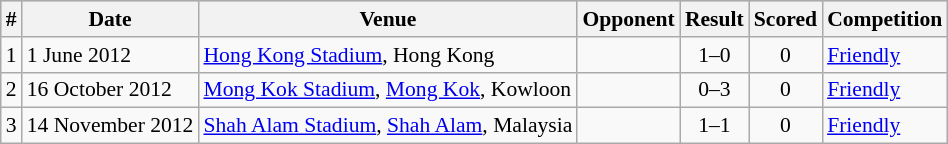<table class="wikitable" style="font-size:90%; text-align: left;">
<tr bgcolor="#CCCCCC" align="center">
<th>#</th>
<th>Date</th>
<th>Venue</th>
<th>Opponent</th>
<th>Result</th>
<th>Scored</th>
<th>Competition</th>
</tr>
<tr>
<td>1</td>
<td>1 June 2012</td>
<td><a href='#'>Hong Kong Stadium</a>, Hong Kong</td>
<td></td>
<td align=center>1–0</td>
<td align=center>0</td>
<td><a href='#'>Friendly</a></td>
</tr>
<tr>
<td>2</td>
<td>16 October 2012</td>
<td><a href='#'>Mong Kok Stadium</a>, <a href='#'>Mong Kok</a>, Kowloon</td>
<td></td>
<td align=center>0–3</td>
<td align=center>0</td>
<td><a href='#'>Friendly</a></td>
</tr>
<tr>
<td>3</td>
<td>14 November 2012</td>
<td><a href='#'>Shah Alam Stadium</a>, <a href='#'>Shah Alam</a>, Malaysia</td>
<td></td>
<td align=center>1–1</td>
<td align=center>0</td>
<td><a href='#'>Friendly</a></td>
</tr>
</table>
